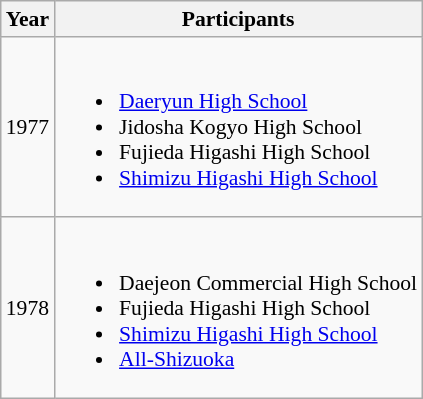<table class="wikitable" style="text-align:left; font-size:90%;">
<tr>
<th>Year</th>
<th colspan="4">Participants</th>
</tr>
<tr>
<td>1977</td>
<td><br><ul><li> <a href='#'>Daeryun High School</a></li><li> Jidosha Kogyo High School</li><li> Fujieda Higashi High School</li><li> <a href='#'>Shimizu Higashi High School</a></li></ul></td>
</tr>
<tr>
<td>1978</td>
<td><br><ul><li> Daejeon Commercial High School</li><li> Fujieda Higashi High School</li><li> <a href='#'>Shimizu Higashi High School</a></li><li> <a href='#'>All-Shizuoka</a></li></ul></td>
</tr>
</table>
